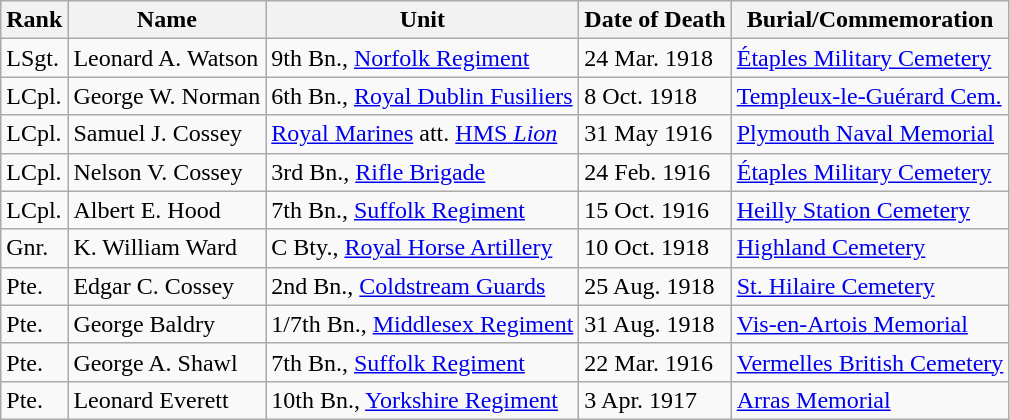<table class="wikitable">
<tr>
<th>Rank</th>
<th>Name</th>
<th>Unit</th>
<th>Date of Death</th>
<th>Burial/Commemoration</th>
</tr>
<tr>
<td>LSgt.</td>
<td>Leonard A. Watson</td>
<td>9th Bn., <a href='#'>Norfolk Regiment</a></td>
<td>24 Mar. 1918</td>
<td><a href='#'>Étaples Military Cemetery</a></td>
</tr>
<tr>
<td>LCpl.</td>
<td>George W. Norman</td>
<td>6th Bn., <a href='#'>Royal Dublin Fusiliers</a></td>
<td>8 Oct. 1918</td>
<td><a href='#'>Templeux-le-Guérard Cem.</a></td>
</tr>
<tr>
<td>LCpl.</td>
<td>Samuel J. Cossey</td>
<td><a href='#'>Royal Marines</a> att. <a href='#'>HMS <em>Lion</em></a></td>
<td>31 May 1916</td>
<td><a href='#'>Plymouth Naval Memorial</a></td>
</tr>
<tr>
<td>LCpl.</td>
<td>Nelson V. Cossey</td>
<td>3rd Bn., <a href='#'>Rifle Brigade</a></td>
<td>24 Feb. 1916</td>
<td><a href='#'>Étaples Military Cemetery</a></td>
</tr>
<tr>
<td>LCpl.</td>
<td>Albert E. Hood</td>
<td>7th Bn., <a href='#'>Suffolk Regiment</a></td>
<td>15 Oct. 1916</td>
<td><a href='#'>Heilly Station Cemetery</a></td>
</tr>
<tr>
<td>Gnr.</td>
<td>K. William Ward</td>
<td>C Bty., <a href='#'>Royal Horse Artillery</a></td>
<td>10 Oct. 1918</td>
<td><a href='#'>Highland Cemetery</a></td>
</tr>
<tr>
<td>Pte.</td>
<td>Edgar C. Cossey</td>
<td>2nd Bn., <a href='#'>Coldstream Guards</a></td>
<td>25 Aug. 1918</td>
<td><a href='#'>St. Hilaire Cemetery</a></td>
</tr>
<tr>
<td>Pte.</td>
<td>George Baldry</td>
<td>1/7th Bn., <a href='#'>Middlesex Regiment</a></td>
<td>31 Aug. 1918</td>
<td><a href='#'>Vis-en-Artois Memorial</a></td>
</tr>
<tr>
<td>Pte.</td>
<td>George A. Shawl</td>
<td>7th Bn., <a href='#'>Suffolk Regiment</a></td>
<td>22 Mar. 1916</td>
<td><a href='#'>Vermelles British Cemetery</a></td>
</tr>
<tr>
<td>Pte.</td>
<td>Leonard Everett</td>
<td>10th Bn., <a href='#'>Yorkshire Regiment</a></td>
<td>3 Apr. 1917</td>
<td><a href='#'>Arras Memorial</a></td>
</tr>
</table>
